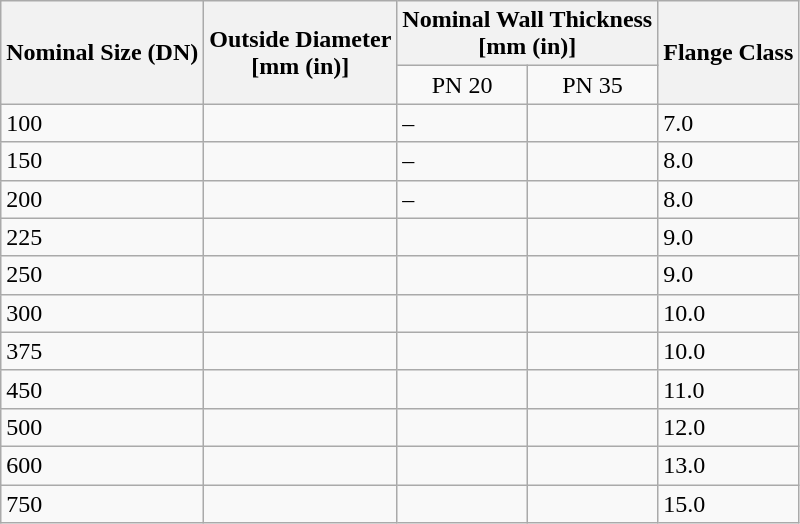<table class="wikitable" border="1" align="left">
<tr>
<th rowspan = "2">Nominal Size (DN)</th>
<th rowspan = "2">Outside Diameter<br> [mm (in)]</th>
<th colspan = "2">Nominal Wall Thickness<br> [mm (in)]</th>
<th rowspan = "2" align = "center">Flange Class</th>
</tr>
<tr>
<td align = "center">PN 20</td>
<td align = "center">PN 35</td>
</tr>
<tr>
<td>100</td>
<td></td>
<td>–</td>
<td></td>
<td>7.0</td>
</tr>
<tr>
<td>150</td>
<td></td>
<td>–</td>
<td></td>
<td>8.0</td>
</tr>
<tr>
<td>200</td>
<td></td>
<td>–</td>
<td></td>
<td>8.0</td>
</tr>
<tr>
<td>225</td>
<td></td>
<td></td>
<td></td>
<td>9.0</td>
</tr>
<tr>
<td>250</td>
<td></td>
<td></td>
<td></td>
<td>9.0</td>
</tr>
<tr>
<td>300</td>
<td></td>
<td></td>
<td></td>
<td>10.0</td>
</tr>
<tr>
<td>375</td>
<td></td>
<td></td>
<td></td>
<td>10.0</td>
</tr>
<tr>
<td>450</td>
<td></td>
<td></td>
<td></td>
<td>11.0</td>
</tr>
<tr>
<td>500</td>
<td></td>
<td></td>
<td></td>
<td>12.0</td>
</tr>
<tr>
<td>600</td>
<td></td>
<td></td>
<td></td>
<td>13.0</td>
</tr>
<tr>
<td>750</td>
<td></td>
<td></td>
<td></td>
<td>15.0</td>
</tr>
</table>
